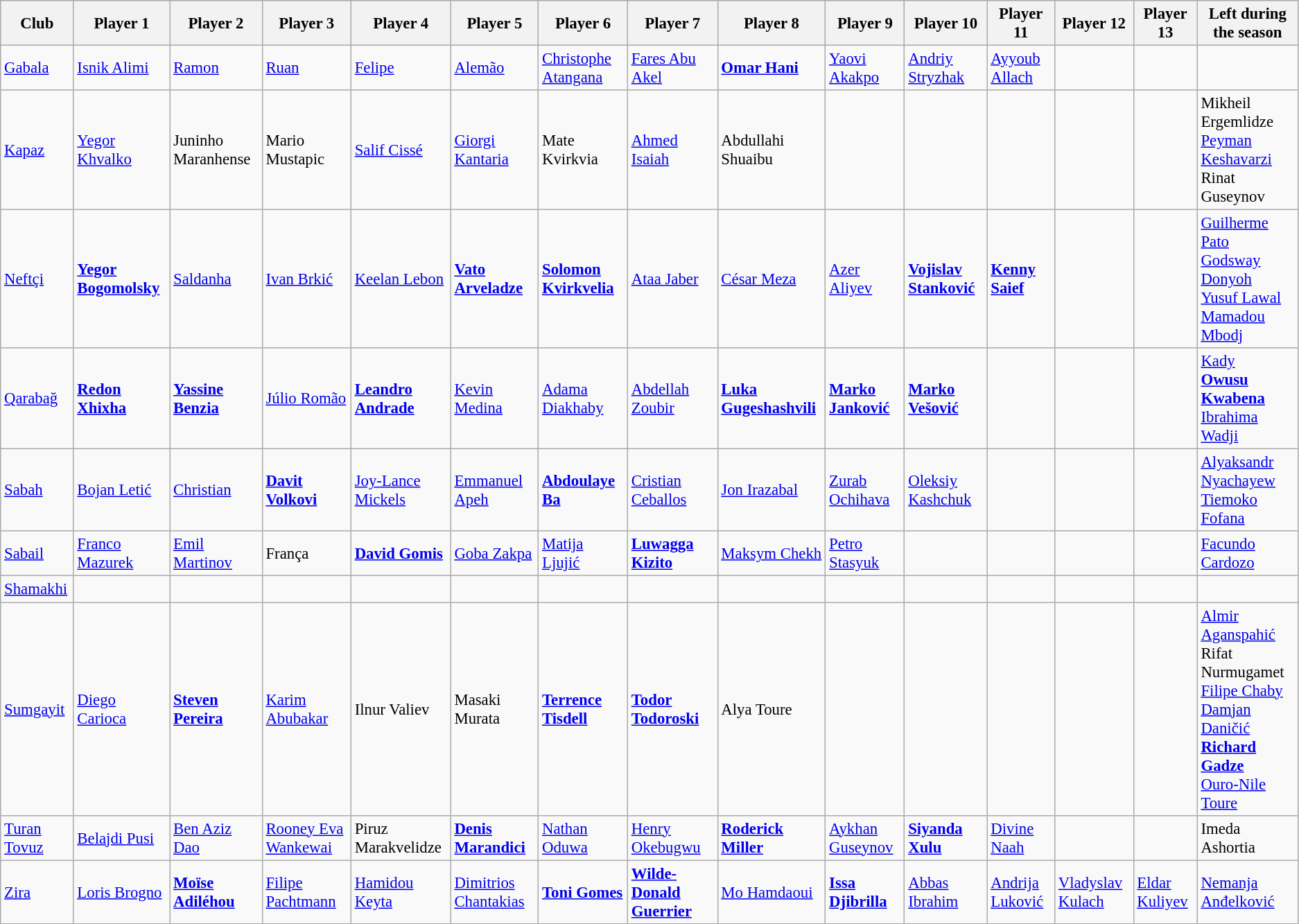<table class="wikitable" style="font-size:95%;">
<tr>
<th>Club</th>
<th>Player 1</th>
<th>Player 2</th>
<th>Player 3</th>
<th>Player 4</th>
<th>Player 5</th>
<th>Player 6</th>
<th>Player 7</th>
<th>Player 8</th>
<th>Player 9</th>
<th>Player 10</th>
<th>Player 11</th>
<th>Player 12</th>
<th>Player 13</th>
<th>Left during the season</th>
</tr>
<tr>
<td><a href='#'>Gabala</a></td>
<td> <a href='#'>Isnik Alimi</a></td>
<td> <a href='#'>Ramon</a></td>
<td> <a href='#'>Ruan</a></td>
<td> <a href='#'>Felipe</a></td>
<td> <a href='#'>Alemão</a></td>
<td> <a href='#'>Christophe Atangana</a></td>
<td> <a href='#'>Fares Abu Akel</a></td>
<td> <strong><a href='#'>Omar Hani</a></strong></td>
<td> <a href='#'>Yaovi Akakpo</a></td>
<td> <a href='#'>Andriy Stryzhak</a></td>
<td> <a href='#'>Ayyoub Allach</a></td>
<td></td>
<td></td>
<td></td>
</tr>
<tr>
<td><a href='#'>Kapaz</a></td>
<td> <a href='#'>Yegor Khvalko</a></td>
<td> Juninho Maranhense</td>
<td> Mario Mustapic</td>
<td> <a href='#'>Salif Cissé</a></td>
<td> <a href='#'>Giorgi Kantaria</a></td>
<td> Mate Kvirkvia</td>
<td> <a href='#'>Ahmed Isaiah</a></td>
<td> Abdullahi Shuaibu</td>
<td></td>
<td></td>
<td></td>
<td></td>
<td></td>
<td> Mikheil Ergemlidze <br>  <a href='#'>Peyman Keshavarzi</a> <br>  Rinat Guseynov</td>
</tr>
<tr>
<td><a href='#'>Neftçi</a></td>
<td> <strong><a href='#'>Yegor Bogomolsky</a></strong></td>
<td> <a href='#'>Saldanha</a></td>
<td> <a href='#'>Ivan Brkić</a></td>
<td> <a href='#'>Keelan Lebon</a></td>
<td> <strong><a href='#'>Vato Arveladze</a></strong></td>
<td> <strong><a href='#'>Solomon Kvirkvelia</a></strong></td>
<td> <a href='#'>Ataa Jaber</a></td>
<td> <a href='#'>César Meza</a></td>
<td> <a href='#'>Azer Aliyev</a></td>
<td> <strong><a href='#'>Vojislav Stanković</a></strong></td>
<td> <strong><a href='#'>Kenny Saief</a></strong></td>
<td></td>
<td></td>
<td> <a href='#'>Guilherme Pato</a> <br>  <a href='#'>Godsway Donyoh</a> <br>  <a href='#'>Yusuf Lawal</a> <br>  <a href='#'>Mamadou Mbodj</a></td>
</tr>
<tr>
<td><a href='#'>Qarabağ</a></td>
<td> <strong><a href='#'>Redon Xhixha</a></strong></td>
<td> <strong><a href='#'>Yassine Benzia</a></strong></td>
<td> <a href='#'>Júlio Romão</a></td>
<td> <strong><a href='#'>Leandro Andrade</a></strong></td>
<td> <a href='#'>Kevin Medina</a></td>
<td> <a href='#'>Adama Diakhaby</a></td>
<td> <a href='#'>Abdellah Zoubir</a></td>
<td> <strong><a href='#'>Luka Gugeshashvili</a></strong></td>
<td> <strong><a href='#'>Marko Janković</a></strong></td>
<td> <strong><a href='#'>Marko Vešović</a></strong></td>
<td></td>
<td></td>
<td></td>
<td> <a href='#'>Kady</a> <br>  <strong><a href='#'>Owusu Kwabena</a></strong> <br>  <a href='#'>Ibrahima Wadji</a></td>
</tr>
<tr>
<td><a href='#'>Sabah</a></td>
<td> <a href='#'>Bojan Letić</a></td>
<td> <a href='#'>Christian</a></td>
<td> <strong><a href='#'>Davit Volkovi</a></strong></td>
<td> <a href='#'>Joy-Lance Mickels</a></td>
<td> <a href='#'>Emmanuel Apeh</a></td>
<td> <strong><a href='#'>Abdoulaye Ba</a></strong></td>
<td> <a href='#'>Cristian Ceballos</a></td>
<td> <a href='#'>Jon Irazabal</a></td>
<td> <a href='#'>Zurab Ochihava</a></td>
<td> <a href='#'>Oleksiy Kashchuk</a></td>
<td></td>
<td></td>
<td></td>
<td> <a href='#'>Alyaksandr Nyachayew</a> <br>  <a href='#'>Tiemoko Fofana</a></td>
</tr>
<tr>
<td><a href='#'>Sabail</a></td>
<td> <a href='#'>Franco Mazurek</a></td>
<td> <a href='#'>Emil Martinov</a></td>
<td> França</td>
<td> <strong><a href='#'>David Gomis</a></strong></td>
<td> <a href='#'>Goba Zakpa</a></td>
<td> <a href='#'>Matija Ljujić</a></td>
<td> <strong><a href='#'>Luwagga Kizito</a></strong></td>
<td> <a href='#'>Maksym Chekh</a></td>
<td> <a href='#'>Petro Stasyuk</a></td>
<td></td>
<td></td>
<td></td>
<td></td>
<td> <a href='#'>Facundo Cardozo</a></td>
</tr>
<tr>
<td><a href='#'>Shamakhi</a></td>
<td></td>
<td></td>
<td></td>
<td></td>
<td></td>
<td></td>
<td></td>
<td></td>
<td></td>
<td></td>
<td></td>
<td></td>
<td></td>
<td></td>
</tr>
<tr>
<td><a href='#'>Sumgayit</a></td>
<td> <a href='#'>Diego Carioca</a></td>
<td> <strong><a href='#'>Steven Pereira</a></strong></td>
<td> <a href='#'>Karim Abubakar</a></td>
<td> Ilnur Valiev</td>
<td> Masaki Murata</td>
<td> <strong><a href='#'>Terrence Tisdell</a></strong></td>
<td> <strong><a href='#'>Todor Todoroski</a></strong></td>
<td> Alya Toure</td>
<td></td>
<td></td>
<td></td>
<td></td>
<td></td>
<td> <a href='#'>Almir Aganspahić</a> <br>  Rifat Nurmugamet <br>  <a href='#'>Filipe Chaby</a> <br>  <a href='#'>Damjan Daničić</a> <br>  <strong><a href='#'>Richard Gadze</a></strong> <br>  <a href='#'>Ouro-Nile Toure</a></td>
</tr>
<tr>
<td><a href='#'>Turan Tovuz</a></td>
<td> <a href='#'>Belajdi Pusi</a></td>
<td> <a href='#'>Ben Aziz Dao</a></td>
<td> <a href='#'>Rooney Eva Wankewai</a></td>
<td> Piruz Marakvelidze</td>
<td> <strong><a href='#'>Denis Marandici</a></strong></td>
<td> <a href='#'>Nathan Oduwa</a></td>
<td> <a href='#'>Henry Okebugwu</a></td>
<td> <strong><a href='#'>Roderick Miller</a></strong></td>
<td> <a href='#'>Aykhan Guseynov</a></td>
<td> <strong><a href='#'>Siyanda Xulu</a></strong></td>
<td> <a href='#'>Divine Naah</a></td>
<td></td>
<td></td>
<td> Imeda Ashortia</td>
</tr>
<tr>
<td><a href='#'>Zira</a></td>
<td> <a href='#'>Loris Brogno</a></td>
<td> <strong><a href='#'>Moïse Adiléhou</a></strong></td>
<td> <a href='#'>Filipe Pachtmann</a></td>
<td> <a href='#'>Hamidou Keyta</a></td>
<td> <a href='#'>Dimitrios Chantakias</a></td>
<td> <strong><a href='#'>Toni Gomes</a></strong></td>
<td> <strong><a href='#'>Wilde-Donald Guerrier</a></strong></td>
<td> <a href='#'>Mo Hamdaoui</a></td>
<td> <strong><a href='#'>Issa Djibrilla</a></strong></td>
<td> <a href='#'>Abbas Ibrahim</a></td>
<td> <a href='#'>Andrija Luković</a></td>
<td> <a href='#'>Vladyslav Kulach</a></td>
<td> <a href='#'>Eldar Kuliyev</a></td>
<td> <a href='#'>Nemanja Anđelković</a></td>
</tr>
<tr>
</tr>
</table>
